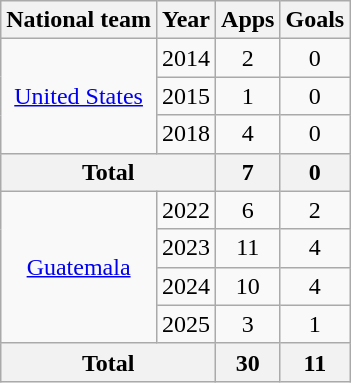<table class="wikitable" style="text-align: center;">
<tr>
<th>National team</th>
<th>Year</th>
<th>Apps</th>
<th>Goals</th>
</tr>
<tr>
<td rowspan="3" valign="center"><a href='#'>United States</a></td>
<td>2014</td>
<td>2</td>
<td>0</td>
</tr>
<tr>
<td>2015</td>
<td>1</td>
<td>0</td>
</tr>
<tr>
<td>2018</td>
<td>4</td>
<td>0</td>
</tr>
<tr>
<th colspan="2">Total</th>
<th>7</th>
<th>0</th>
</tr>
<tr>
<td rowspan="4" valign="center"><a href='#'>Guatemala</a></td>
<td>2022</td>
<td>6</td>
<td>2</td>
</tr>
<tr>
<td>2023</td>
<td>11</td>
<td>4</td>
</tr>
<tr>
<td>2024</td>
<td>10</td>
<td>4</td>
</tr>
<tr>
<td>2025</td>
<td>3</td>
<td>1</td>
</tr>
<tr>
<th colspan="2">Total</th>
<th>30</th>
<th>11</th>
</tr>
</table>
